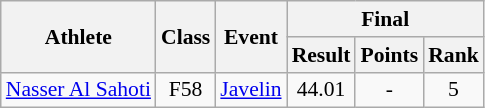<table class=wikitable style="font-size:90%">
<tr>
<th rowspan="2">Athlete</th>
<th rowspan="2">Class</th>
<th rowspan="2">Event</th>
<th colspan="3">Final</th>
</tr>
<tr>
<th>Result</th>
<th>Points</th>
<th>Rank</th>
</tr>
<tr>
<td><a href='#'>Nasser Al Sahoti</a></td>
<td style="text-align:center;">F58</td>
<td><a href='#'>Javelin</a></td>
<td style="text-align:center;">44.01</td>
<td style="text-align:center;">-</td>
<td style="text-align:center;">5</td>
</tr>
</table>
